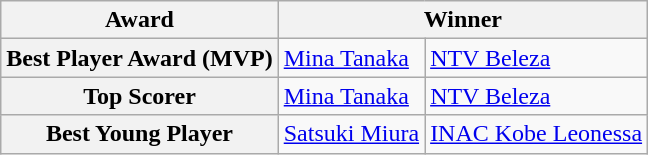<table class="wikitable">
<tr>
<th>Award</th>
<th colspan=3>Winner</th>
</tr>
<tr>
<th>Best Player Award (MVP)</th>
<td> <a href='#'>Mina Tanaka</a></td>
<td><a href='#'>NTV Beleza</a></td>
</tr>
<tr>
<th>Top Scorer</th>
<td> <a href='#'>Mina Tanaka</a></td>
<td><a href='#'>NTV Beleza</a></td>
</tr>
<tr>
<th>Best Young Player</th>
<td> <a href='#'>Satsuki Miura</a></td>
<td><a href='#'>INAC Kobe Leonessa</a></td>
</tr>
</table>
